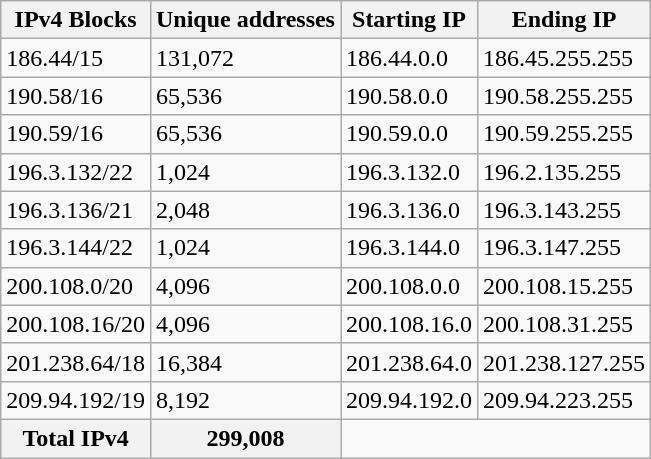<table class="wikitable">
<tr>
<th>IPv4 Blocks</th>
<th>Unique addresses</th>
<th>Starting IP</th>
<th>Ending IP</th>
</tr>
<tr>
<td>186.44/15</td>
<td>131,072</td>
<td>186.44.0.0</td>
<td>186.45.255.255</td>
</tr>
<tr>
<td>190.58/16</td>
<td>65,536</td>
<td>190.58.0.0</td>
<td>190.58.255.255</td>
</tr>
<tr>
<td>190.59/16</td>
<td>65,536</td>
<td>190.59.0.0</td>
<td>190.59.255.255</td>
</tr>
<tr>
<td>196.3.132/22</td>
<td>1,024</td>
<td>196.3.132.0</td>
<td>196.2.135.255</td>
</tr>
<tr>
<td>196.3.136/21</td>
<td>2,048</td>
<td>196.3.136.0</td>
<td>196.3.143.255</td>
</tr>
<tr>
<td>196.3.144/22</td>
<td>1,024</td>
<td>196.3.144.0</td>
<td>196.3.147.255</td>
</tr>
<tr>
<td>200.108.0/20</td>
<td>4,096</td>
<td>200.108.0.0</td>
<td>200.108.15.255</td>
</tr>
<tr>
<td>200.108.16/20</td>
<td>4,096</td>
<td>200.108.16.0</td>
<td>200.108.31.255</td>
</tr>
<tr>
<td>201.238.64/18</td>
<td>16,384</td>
<td>201.238.64.0</td>
<td>201.238.127.255</td>
</tr>
<tr>
<td>209.94.192/19</td>
<td>8,192</td>
<td>209.94.192.0</td>
<td>209.94.223.255</td>
</tr>
<tr>
<th>Total IPv4</th>
<th>299,008</th>
</tr>
</table>
